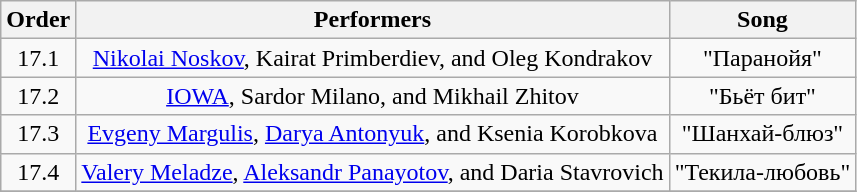<table class="wikitable sortable" style="text-align: center; width: auto;">
<tr>
<th>Order</th>
<th>Performers</th>
<th>Song</th>
</tr>
<tr>
<td>17.1</td>
<td><a href='#'>Nikolai Noskov</a>, Kairat Primberdiev, and Oleg Kondrakov</td>
<td>"Паранойя"</td>
</tr>
<tr>
<td>17.2</td>
<td><a href='#'>IOWA</a>, Sardor Milano, and Mikhail Zhitov</td>
<td>"Бьёт бит"</td>
</tr>
<tr>
<td>17.3</td>
<td><a href='#'>Evgeny Margulis</a>, <a href='#'>Darya Antonyuk</a>, and Ksenia Korobkova</td>
<td>"Шанхай-блюз"</td>
</tr>
<tr>
<td>17.4</td>
<td><a href='#'>Valery Meladze</a>, <a href='#'>Aleksandr Panayotov</a>, and Daria Stavrovich</td>
<td>"Текила-любовь"</td>
</tr>
<tr>
</tr>
</table>
